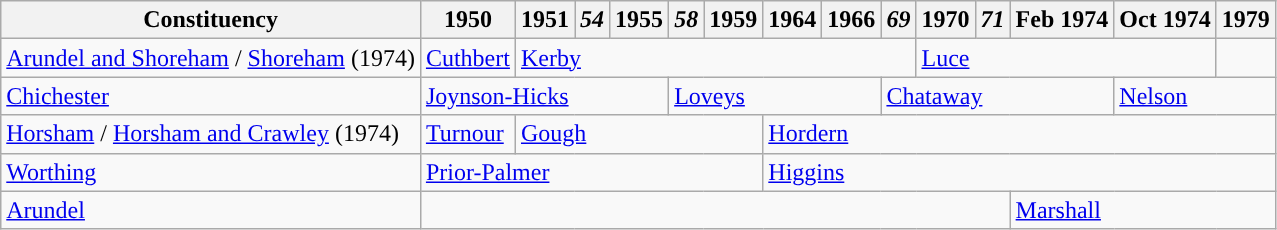<table class="wikitable">
<tr>
<th>Constituency</th>
<th>1950</th>
<th>1951</th>
<th><em>54</em></th>
<th>1955</th>
<th><em>58</em></th>
<th>1959</th>
<th>1964</th>
<th>1966</th>
<th><em>69</em></th>
<th>1970</th>
<th><em>71</em></th>
<th>Feb 1974</th>
<th>Oct 1974</th>
<th>1979</th>
</tr>
<tr>
<td><a href='#'>Arundel and Shoreham</a> / <a href='#'>Shoreham</a> (1974)</td>
<td><a href='#'>Cuthbert</a></td>
<td colspan="8"><a href='#'>Kerby</a></td>
<td colspan="4"><a href='#'>Luce</a></td>
</tr>
<tr>
<td><a href='#'>Chichester</a></td>
<td colspan="4"><a href='#'>Joynson-Hicks</a></td>
<td colspan="4"><a href='#'>Loveys</a></td>
<td colspan="4"><a href='#'>Chataway</a></td>
<td colspan="2"><a href='#'>Nelson</a></td>
</tr>
<tr>
<td><a href='#'>Horsham</a> / <a href='#'>Horsham and Crawley</a> (1974)</td>
<td><a href='#'>Turnour</a></td>
<td colspan="5"><a href='#'>Gough</a></td>
<td colspan="8"><a href='#'>Hordern</a></td>
</tr>
<tr>
<td><a href='#'>Worthing</a></td>
<td colspan="6"><a href='#'>Prior-Palmer</a></td>
<td colspan="8"><a href='#'>Higgins</a></td>
</tr>
<tr>
<td><a href='#'>Arundel</a></td>
<td colspan="11"></td>
<td colspan="3"><a href='#'>Marshall</a></td>
</tr>
</table>
